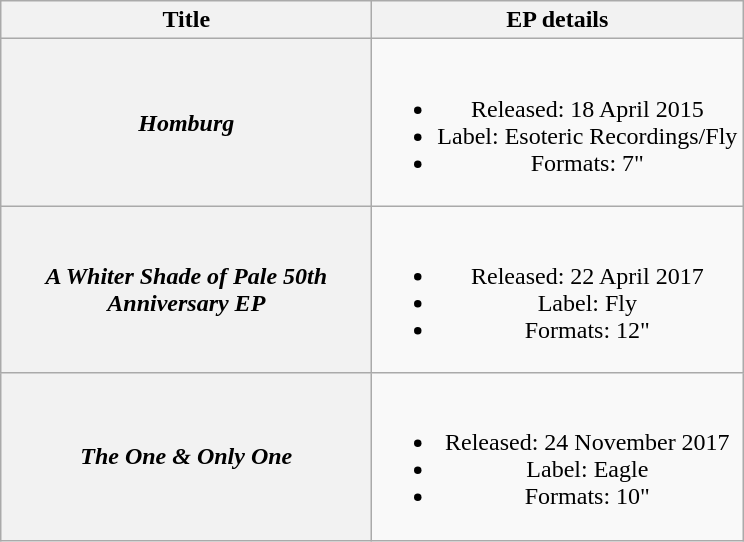<table class="wikitable plainrowheaders" style="text-align:center;">
<tr>
<th scope="col" style="width:15em;">Title</th>
<th scope="col" style="width:15em;">EP details</th>
</tr>
<tr>
<th scope="row"><em>Homburg</em></th>
<td><br><ul><li>Released: 18 April 2015</li><li>Label: Esoteric Recordings/Fly</li><li>Formats: 7"</li></ul></td>
</tr>
<tr>
<th scope="row"><em>A Whiter Shade of Pale 50th Anniversary EP</em></th>
<td><br><ul><li>Released: 22 April 2017</li><li>Label: Fly</li><li>Formats: 12"</li></ul></td>
</tr>
<tr>
<th scope="row"><em>The One & Only One</em></th>
<td><br><ul><li>Released: 24 November 2017</li><li>Label: Eagle</li><li>Formats: 10"</li></ul></td>
</tr>
</table>
